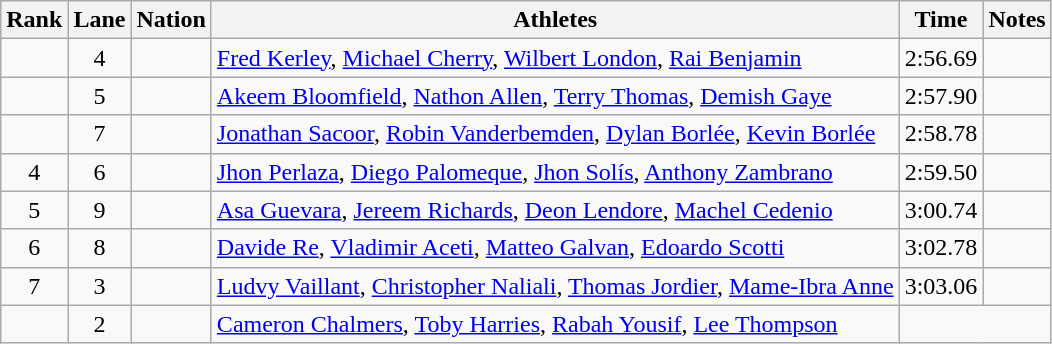<table class="wikitable sortable" style="text-align:center">
<tr>
<th>Rank</th>
<th>Lane</th>
<th>Nation</th>
<th>Athletes</th>
<th>Time</th>
<th>Notes</th>
</tr>
<tr>
<td></td>
<td>4</td>
<td align=left></td>
<td align=left><a href='#'>Fred Kerley</a>, <a href='#'>Michael Cherry</a>, <a href='#'>Wilbert London</a>, <a href='#'>Rai Benjamin</a></td>
<td>2:56.69</td>
<td></td>
</tr>
<tr>
<td></td>
<td>5</td>
<td align=left></td>
<td align=left><a href='#'>Akeem Bloomfield</a>, <a href='#'>Nathon Allen</a>, <a href='#'>Terry Thomas</a>, <a href='#'>Demish Gaye</a></td>
<td>2:57.90</td>
<td></td>
</tr>
<tr>
<td></td>
<td>7</td>
<td align=left></td>
<td align=left><a href='#'>Jonathan Sacoor</a>, <a href='#'>Robin Vanderbemden</a>, <a href='#'>Dylan Borlée</a>, <a href='#'>Kevin Borlée</a></td>
<td>2:58.78</td>
<td></td>
</tr>
<tr>
<td>4</td>
<td>6</td>
<td align=left></td>
<td align=left><a href='#'>Jhon Perlaza</a>, <a href='#'>Diego Palomeque</a>, <a href='#'>Jhon Solís</a>, <a href='#'>Anthony Zambrano</a></td>
<td>2:59.50</td>
<td><strong></strong></td>
</tr>
<tr>
<td>5</td>
<td>9</td>
<td align=left></td>
<td align=left><a href='#'>Asa Guevara</a>, <a href='#'>Jereem Richards</a>, <a href='#'>Deon Lendore</a>, <a href='#'>Machel Cedenio</a></td>
<td>3:00.74</td>
<td></td>
</tr>
<tr>
<td>6</td>
<td>8</td>
<td align=left></td>
<td align=left><a href='#'>Davide Re</a>, <a href='#'>Vladimir Aceti</a>, <a href='#'>Matteo Galvan</a>, <a href='#'>Edoardo Scotti</a></td>
<td>3:02.78</td>
<td></td>
</tr>
<tr>
<td>7</td>
<td>3</td>
<td align=left></td>
<td align=left><a href='#'>Ludvy Vaillant</a>, <a href='#'>Christopher Naliali</a>, <a href='#'>Thomas Jordier</a>, <a href='#'>Mame-Ibra Anne</a></td>
<td>3:03.06</td>
<td></td>
</tr>
<tr>
<td></td>
<td>2</td>
<td align=left></td>
<td align=left><a href='#'>Cameron Chalmers</a>, <a href='#'>Toby Harries</a>, <a href='#'>Rabah Yousif</a>, <a href='#'>Lee Thompson</a></td>
<td colspan=2></td>
</tr>
</table>
